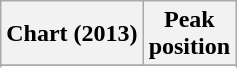<table class="wikitable sortable plainrowheaders">
<tr>
<th scope="col">Chart (2013)</th>
<th scope="col">Peak<br>position</th>
</tr>
<tr>
</tr>
<tr>
</tr>
</table>
